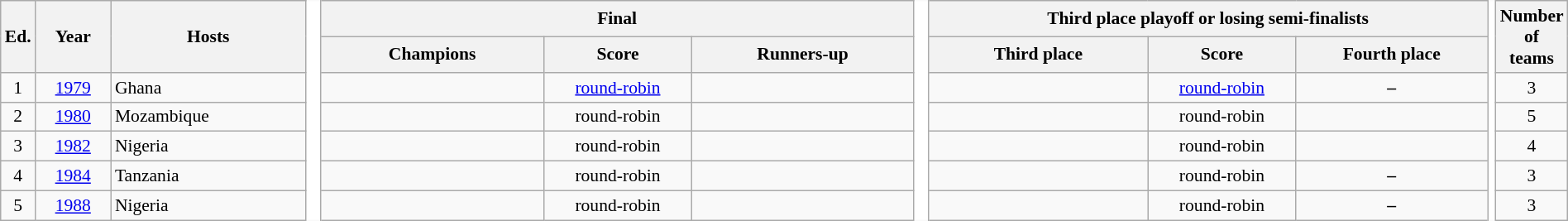<table class="wikitable sortable" style="font-size:90%; text-align:center; width:100%;">
<tr>
<th rowspan="2" style="width:2%;">Ed.</th>
<th rowspan="2" style="width:5%;">Year</th>
<th rowspan="2" style="width:13%;">Hosts</th>
<td rowspan="7" width="1%" style="background-color:#ffffff;border-top-style:hidden; border-bottom-style:hidden;"></td>
<th colspan="3">Final</th>
<td rowspan="7" width="1%" style="background-color:#ffffff;border-top-style:hidden; border-bottom-style:hidden;"></td>
<th colspan="3">Third place playoff or losing semi-finalists</th>
<td rowspan="7" width="1%" style="background-color:#ffffff;border-top-style:hidden; border-bottom-style:hidden;"></td>
<th rowspan="2">Number of teams</th>
</tr>
<tr>
<th style="width:15%; ">Champions</th>
<th style="width:10%; ">Score</th>
<th style="width:15%; ">Runners-up</th>
<th style="width:15%; ">Third place</th>
<th style="width:10%; ">Score</th>
<th style="width:15%; ">Fourth place</th>
</tr>
<tr>
<td>1</td>
<td><a href='#'>1979</a></td>
<td align="left">Ghana</td>
<td><strong></strong></td>
<td><a href='#'>round-robin</a></td>
<td></td>
<td></td>
<td><a href='#'>round-robin</a></td>
<td><strong>–</strong></td>
<td>3</td>
</tr>
<tr>
<td>2</td>
<td><a href='#'>1980</a></td>
<td align="left">Mozambique</td>
<td><strong></strong></td>
<td>round-robin</td>
<td></td>
<td></td>
<td>round-robin</td>
<td></td>
<td>5</td>
</tr>
<tr>
<td>3</td>
<td><a href='#'>1982</a></td>
<td align="left">Nigeria</td>
<td><strong></strong></td>
<td>round-robin</td>
<td></td>
<td></td>
<td>round-robin</td>
<td></td>
<td>4</td>
</tr>
<tr>
<td>4</td>
<td><a href='#'>1984</a></td>
<td align="left">Tanzania</td>
<td><strong></strong></td>
<td>round-robin</td>
<td></td>
<td></td>
<td>round-robin</td>
<td><strong>–</strong></td>
<td>3</td>
</tr>
<tr>
<td>5</td>
<td><a href='#'>1988</a></td>
<td align="left">Nigeria</td>
<td><strong></strong></td>
<td>round-robin</td>
<td></td>
<td></td>
<td>round-robin</td>
<td><strong>–</strong></td>
<td>3</td>
</tr>
</table>
